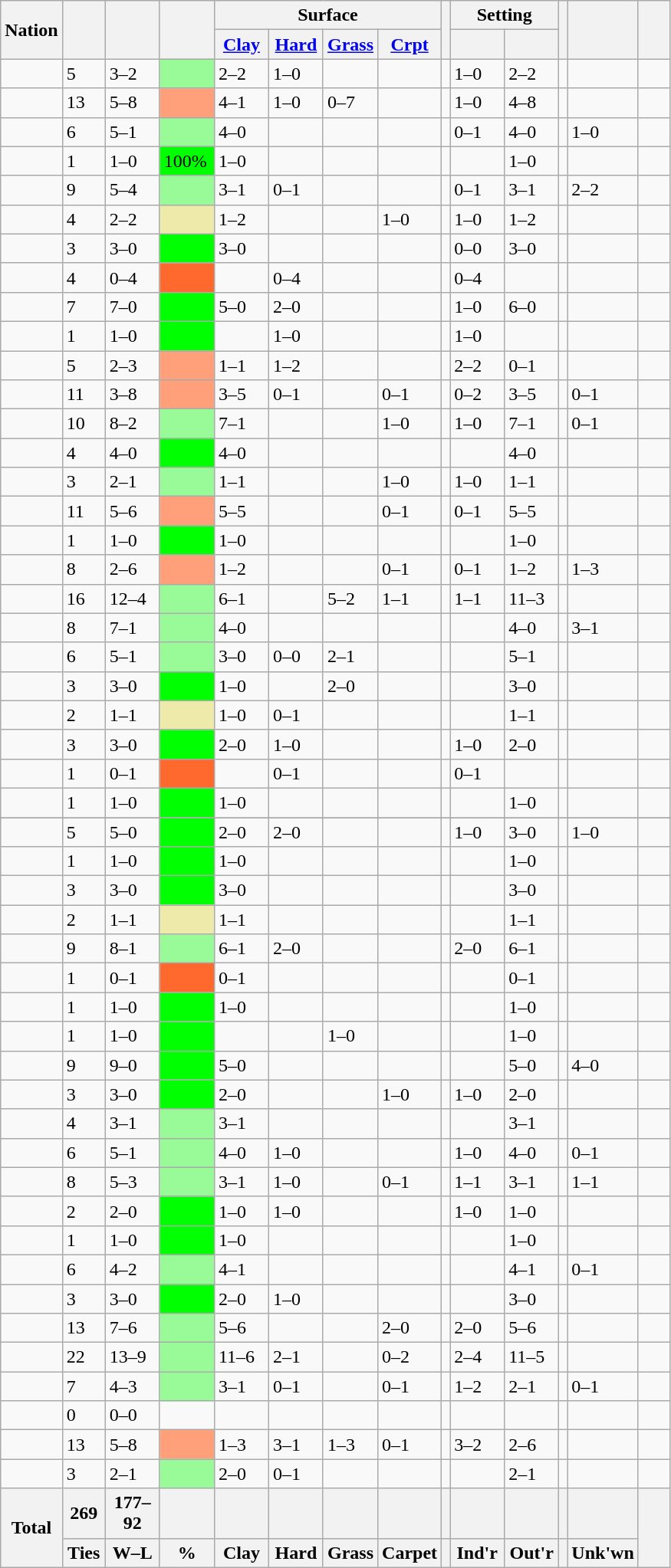<table class="wikitable mw-datatable sortable defaultcenter col1left">
<tr>
<th rowspan=2>Nation</th>
<th width=30px rowspan=2></th>
<th width=40px rowspan=2></th>
<th width=40px rowspan=2></th>
<th colspan=4>Surface</th>
<th rowspan=2 class="unsortable"></th>
<th colspan=2>Setting</th>
<th rowspan=2 class="unsortable"></th>
<th rowspan=2 width=40px></th>
<th rowspan=2 width=20px></th>
</tr>
<tr>
<th width=40px><a href='#'>Clay</a></th>
<th width=40px><a href='#'>Hard</a></th>
<th width=40px><a href='#'>Grass</a></th>
<th width=40px><a href='#'>Crpt</a></th>
<th width=40px></th>
<th width=40px></th>
</tr>
<tr>
<td></td>
<td>5</td>
<td>3–2</td>
<td bgcolor=98fb98></td>
<td>2–2</td>
<td>1–0</td>
<td></td>
<td></td>
<td></td>
<td>1–0</td>
<td>2–2</td>
<td></td>
<td></td>
<td></td>
</tr>
<tr>
<td></td>
<td>13</td>
<td>5–8</td>
<td bgcolor=ffa07a></td>
<td>4–1</td>
<td>1–0</td>
<td>0–7</td>
<td></td>
<td></td>
<td>1–0</td>
<td>4–8</td>
<td></td>
<td></td>
<td></td>
</tr>
<tr>
<td></td>
<td>6</td>
<td>5–1</td>
<td bgcolor=98fb98></td>
<td>4–0</td>
<td></td>
<td></td>
<td></td>
<td></td>
<td>0–1</td>
<td>4–0</td>
<td></td>
<td>1–0</td>
<td></td>
</tr>
<tr>
<td></td>
<td>1</td>
<td>1–0</td>
<td bgcolor=lime>100%</td>
<td>1–0</td>
<td></td>
<td></td>
<td></td>
<td></td>
<td></td>
<td>1–0</td>
<td></td>
<td></td>
<td></td>
</tr>
<tr>
<td></td>
<td>9</td>
<td>5–4</td>
<td bgcolor=98fb98></td>
<td>3–1</td>
<td>0–1</td>
<td></td>
<td></td>
<td></td>
<td>0–1</td>
<td>3–1</td>
<td></td>
<td>2–2</td>
<td></td>
</tr>
<tr>
<td></td>
<td>4</td>
<td>2–2</td>
<td bgcolor=eeeaaa></td>
<td>1–2</td>
<td></td>
<td></td>
<td>1–0</td>
<td></td>
<td>1–0</td>
<td>1–2</td>
<td></td>
<td></td>
<td></td>
</tr>
<tr>
<td></td>
<td>3</td>
<td>3–0</td>
<td bgcolor=lime></td>
<td>3–0</td>
<td></td>
<td></td>
<td></td>
<td></td>
<td>0–0</td>
<td>3–0</td>
<td></td>
<td></td>
<td></td>
</tr>
<tr>
<td></td>
<td>4</td>
<td>0–4</td>
<td bgcolor=ff692e></td>
<td></td>
<td>0–4</td>
<td></td>
<td></td>
<td></td>
<td>0–4</td>
<td></td>
<td></td>
<td></td>
<td></td>
</tr>
<tr>
<td></td>
<td>7</td>
<td>7–0</td>
<td bgcolor=lime></td>
<td>5–0</td>
<td>2–0</td>
<td></td>
<td></td>
<td></td>
<td>1–0</td>
<td>6–0</td>
<td></td>
<td></td>
<td></td>
</tr>
<tr>
<td></td>
<td>1</td>
<td>1–0</td>
<td bgcolor=lime></td>
<td></td>
<td>1–0</td>
<td></td>
<td></td>
<td></td>
<td>1–0</td>
<td></td>
<td></td>
<td></td>
<td></td>
</tr>
<tr>
<td></td>
<td>5</td>
<td>2–3</td>
<td bgcolor=ffa07a></td>
<td>1–1</td>
<td>1–2</td>
<td></td>
<td></td>
<td></td>
<td>2–2</td>
<td>0–1</td>
<td></td>
<td></td>
<td></td>
</tr>
<tr>
<td></td>
<td>11</td>
<td>3–8</td>
<td bgcolor=ffa07a></td>
<td>3–5</td>
<td>0–1</td>
<td></td>
<td>0–1</td>
<td></td>
<td>0–2</td>
<td>3–5</td>
<td></td>
<td>0–1</td>
<td></td>
</tr>
<tr>
<td></td>
<td>10</td>
<td>8–2</td>
<td bgcolor=98fb98></td>
<td>7–1</td>
<td></td>
<td></td>
<td>1–0</td>
<td></td>
<td>1–0</td>
<td>7–1</td>
<td></td>
<td>0–1</td>
<td></td>
</tr>
<tr>
<td></td>
<td>4</td>
<td>4–0</td>
<td bgcolor=lime></td>
<td>4–0</td>
<td></td>
<td></td>
<td></td>
<td></td>
<td></td>
<td>4–0</td>
<td></td>
<td></td>
<td></td>
</tr>
<tr>
<td></td>
<td>3</td>
<td>2–1</td>
<td bgcolor=98fb98></td>
<td>1–1</td>
<td></td>
<td></td>
<td>1–0</td>
<td></td>
<td>1–0</td>
<td>1–1</td>
<td></td>
<td></td>
<td></td>
</tr>
<tr>
<td></td>
<td>11</td>
<td>5–6</td>
<td bgcolor=ffa07a></td>
<td>5–5</td>
<td></td>
<td></td>
<td>0–1</td>
<td></td>
<td>0–1</td>
<td>5–5</td>
<td></td>
<td></td>
<td></td>
</tr>
<tr>
<td></td>
<td>1</td>
<td>1–0</td>
<td bgcolor=lime></td>
<td>1–0</td>
<td></td>
<td></td>
<td></td>
<td></td>
<td></td>
<td>1–0</td>
<td></td>
<td></td>
<td></td>
</tr>
<tr>
<td></td>
<td>8</td>
<td>2–6</td>
<td bgcolor=ffa07a></td>
<td>1–2</td>
<td></td>
<td></td>
<td>0–1</td>
<td></td>
<td>0–1</td>
<td>1–2</td>
<td></td>
<td>1–3</td>
<td></td>
</tr>
<tr>
<td></td>
<td>16</td>
<td>12–4</td>
<td bgcolor=98fb98></td>
<td>6–1</td>
<td></td>
<td>5–2</td>
<td>1–1</td>
<td></td>
<td>1–1</td>
<td>11–3</td>
<td></td>
<td></td>
<td></td>
</tr>
<tr>
<td></td>
<td>8</td>
<td>7–1</td>
<td bgcolor=98fb98></td>
<td>4–0</td>
<td></td>
<td></td>
<td></td>
<td></td>
<td></td>
<td>4–0</td>
<td></td>
<td>3–1</td>
<td></td>
</tr>
<tr>
<td></td>
<td>6</td>
<td>5–1</td>
<td bgcolor=98fb98></td>
<td>3–0</td>
<td>0–0</td>
<td>2–1</td>
<td></td>
<td></td>
<td></td>
<td>5–1</td>
<td></td>
<td></td>
<td></td>
</tr>
<tr>
<td></td>
<td>3</td>
<td>3–0</td>
<td bgcolor=lime></td>
<td>1–0</td>
<td></td>
<td>2–0</td>
<td></td>
<td></td>
<td></td>
<td>3–0</td>
<td></td>
<td></td>
<td></td>
</tr>
<tr>
<td></td>
<td>2</td>
<td>1–1</td>
<td bgcolor=eeeaaa></td>
<td>1–0</td>
<td>0–1</td>
<td></td>
<td></td>
<td></td>
<td></td>
<td>1–1</td>
<td></td>
<td></td>
<td></td>
</tr>
<tr>
<td></td>
<td>3</td>
<td>3–0</td>
<td bgcolor=lime></td>
<td>2–0</td>
<td>1–0</td>
<td></td>
<td></td>
<td></td>
<td>1–0</td>
<td>2–0</td>
<td></td>
<td></td>
<td></td>
</tr>
<tr>
<td></td>
<td>1</td>
<td>0–1</td>
<td bgcolor=ff692e></td>
<td></td>
<td>0–1</td>
<td></td>
<td></td>
<td></td>
<td>0–1</td>
<td></td>
<td></td>
<td></td>
<td></td>
</tr>
<tr>
<td></td>
<td>1</td>
<td>1–0</td>
<td bgcolor=lime></td>
<td>1–0</td>
<td></td>
<td></td>
<td></td>
<td></td>
<td></td>
<td>1–0</td>
<td></td>
<td></td>
<td></td>
</tr>
<tr>
</tr>
<tr>
<td></td>
<td>5</td>
<td>5–0</td>
<td bgcolor=lime></td>
<td>2–0</td>
<td>2–0</td>
<td></td>
<td></td>
<td></td>
<td>1–0</td>
<td>3–0</td>
<td></td>
<td>1–0</td>
<td></td>
</tr>
<tr>
<td></td>
<td>1</td>
<td>1–0</td>
<td bgcolor=lime></td>
<td>1–0</td>
<td></td>
<td></td>
<td></td>
<td></td>
<td></td>
<td>1–0</td>
<td></td>
<td></td>
<td></td>
</tr>
<tr>
<td></td>
<td>3</td>
<td>3–0</td>
<td bgcolor=lime></td>
<td>3–0</td>
<td></td>
<td></td>
<td></td>
<td></td>
<td></td>
<td>3–0</td>
<td></td>
<td></td>
<td></td>
</tr>
<tr>
<td></td>
<td>2</td>
<td>1–1</td>
<td bgcolor=eeeaaa></td>
<td>1–1</td>
<td></td>
<td></td>
<td></td>
<td></td>
<td></td>
<td>1–1</td>
<td></td>
<td></td>
<td></td>
</tr>
<tr>
<td></td>
<td>9</td>
<td>8–1</td>
<td bgcolor=98fb98></td>
<td>6–1</td>
<td>2–0</td>
<td></td>
<td></td>
<td></td>
<td>2–0</td>
<td>6–1</td>
<td></td>
<td></td>
<td></td>
</tr>
<tr>
<td></td>
<td>1</td>
<td>0–1</td>
<td bgcolor=ff692e></td>
<td>0–1</td>
<td></td>
<td></td>
<td></td>
<td></td>
<td></td>
<td>0–1</td>
<td></td>
<td></td>
<td></td>
</tr>
<tr>
<td></td>
<td>1</td>
<td>1–0</td>
<td bgcolor=lime></td>
<td>1–0</td>
<td></td>
<td></td>
<td></td>
<td></td>
<td></td>
<td>1–0</td>
<td></td>
<td></td>
<td></td>
</tr>
<tr>
<td></td>
<td>1</td>
<td>1–0</td>
<td bgcolor=lime></td>
<td></td>
<td></td>
<td>1–0</td>
<td></td>
<td></td>
<td></td>
<td>1–0</td>
<td></td>
<td></td>
<td></td>
</tr>
<tr>
<td></td>
<td>9</td>
<td>9–0</td>
<td bgcolor=lime></td>
<td>5–0</td>
<td></td>
<td></td>
<td></td>
<td></td>
<td></td>
<td>5–0</td>
<td></td>
<td>4–0</td>
<td></td>
</tr>
<tr>
<td></td>
<td>3</td>
<td>3–0</td>
<td bgcolor=lime></td>
<td>2–0</td>
<td></td>
<td></td>
<td>1–0</td>
<td></td>
<td>1–0</td>
<td>2–0</td>
<td></td>
<td></td>
<td></td>
</tr>
<tr>
<td></td>
<td>4</td>
<td>3–1</td>
<td bgcolor=98fb98></td>
<td>3–1</td>
<td></td>
<td></td>
<td></td>
<td></td>
<td></td>
<td>3–1</td>
<td></td>
<td></td>
<td></td>
</tr>
<tr>
<td></td>
<td>6</td>
<td>5–1</td>
<td bgcolor=98fb98></td>
<td>4–0</td>
<td>1–0</td>
<td></td>
<td></td>
<td></td>
<td>1–0</td>
<td>4–0</td>
<td></td>
<td>0–1</td>
<td></td>
</tr>
<tr>
<td></td>
<td>8</td>
<td>5–3</td>
<td bgcolor=98fb98></td>
<td>3–1</td>
<td>1–0</td>
<td></td>
<td>0–1</td>
<td></td>
<td>1–1</td>
<td>3–1</td>
<td></td>
<td>1–1</td>
<td></td>
</tr>
<tr>
<td></td>
<td>2</td>
<td>2–0</td>
<td bgcolor=lime></td>
<td>1–0</td>
<td>1–0</td>
<td></td>
<td></td>
<td></td>
<td>1–0</td>
<td>1–0</td>
<td></td>
<td></td>
<td></td>
</tr>
<tr>
<td></td>
<td>1</td>
<td>1–0</td>
<td bgcolor=lime></td>
<td>1–0</td>
<td></td>
<td></td>
<td></td>
<td></td>
<td></td>
<td>1–0</td>
<td></td>
<td></td>
<td></td>
</tr>
<tr>
<td></td>
<td>6</td>
<td>4–2</td>
<td bgcolor=98fb98></td>
<td>4–1</td>
<td></td>
<td></td>
<td></td>
<td></td>
<td></td>
<td>4–1</td>
<td></td>
<td>0–1</td>
<td></td>
</tr>
<tr>
<td></td>
<td>3</td>
<td>3–0</td>
<td bgcolor=lime></td>
<td>2–0</td>
<td>1–0</td>
<td></td>
<td></td>
<td></td>
<td></td>
<td>3–0</td>
<td></td>
<td></td>
<td></td>
</tr>
<tr>
<td></td>
<td>13</td>
<td>7–6</td>
<td bgcolor=98fb98></td>
<td>5–6</td>
<td></td>
<td></td>
<td>2–0</td>
<td></td>
<td>2–0</td>
<td>5–6</td>
<td></td>
<td></td>
<td></td>
</tr>
<tr>
<td></td>
<td>22</td>
<td>13–9</td>
<td bgcolor=98fb98></td>
<td>11–6</td>
<td>2–1</td>
<td></td>
<td>0–2</td>
<td></td>
<td>2–4</td>
<td>11–5</td>
<td></td>
<td></td>
<td></td>
</tr>
<tr>
<td></td>
<td>7</td>
<td>4–3</td>
<td bgcolor=98fb98></td>
<td>3–1</td>
<td>0–1</td>
<td></td>
<td>0–1</td>
<td></td>
<td>1–2</td>
<td>2–1</td>
<td></td>
<td>0–1</td>
<td></td>
</tr>
<tr>
<td></td>
<td>0</td>
<td>0–0</td>
<td bgcolor=></td>
<td></td>
<td></td>
<td></td>
<td></td>
<td></td>
<td></td>
<td></td>
<td></td>
<td></td>
<td></td>
</tr>
<tr>
<td></td>
<td>13</td>
<td>5–8</td>
<td bgcolor=ffa07a></td>
<td>1–3</td>
<td>3–1</td>
<td>1–3</td>
<td>0–1</td>
<td></td>
<td>3–2</td>
<td>2–6</td>
<td></td>
<td></td>
<td></td>
</tr>
<tr>
<td></td>
<td>3</td>
<td>2–1</td>
<td bgcolor=98fb98></td>
<td>2–0</td>
<td>0–1</td>
<td></td>
<td></td>
<td></td>
<td></td>
<td>2–1</td>
<td></td>
<td></td>
<td></td>
</tr>
<tr>
<th rowspan=2>Total</th>
<th>269</th>
<th>177–92</th>
<th bgcolor=98fb98></th>
<th></th>
<th></th>
<th></th>
<th></th>
<th></th>
<th></th>
<th></th>
<th></th>
<th></th>
<th rowspan=2></th>
</tr>
<tr>
<th>Ties</th>
<th>W–L</th>
<th>%</th>
<th>Clay</th>
<th>Hard</th>
<th>Grass</th>
<th>Carpet</th>
<th></th>
<th>Ind'r</th>
<th>Out'r</th>
<th></th>
<th>Unk'wn</th>
</tr>
</table>
